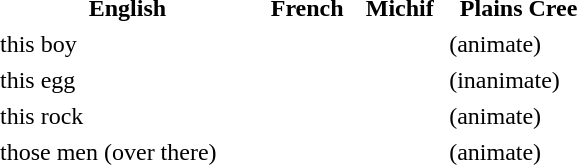<table width="400" cellspacing="2" cellpadding="2">
<tr>
<th><strong>English</strong></th>
<th><strong>French</strong></th>
<th><strong>Michif</strong></th>
<th><strong>Plains Cree</strong></th>
</tr>
<tr>
<td>this boy</td>
<td></td>
<td></td>
<td> (animate)</td>
</tr>
<tr>
<td>this egg</td>
<td></td>
<td></td>
<td> (inanimate)</td>
</tr>
<tr>
<td>this rock</td>
<td></td>
<td></td>
<td> (animate)</td>
</tr>
<tr>
<td>those men (over there)</td>
<td></td>
<td></td>
<td> (animate)</td>
</tr>
<tr>
</tr>
</table>
